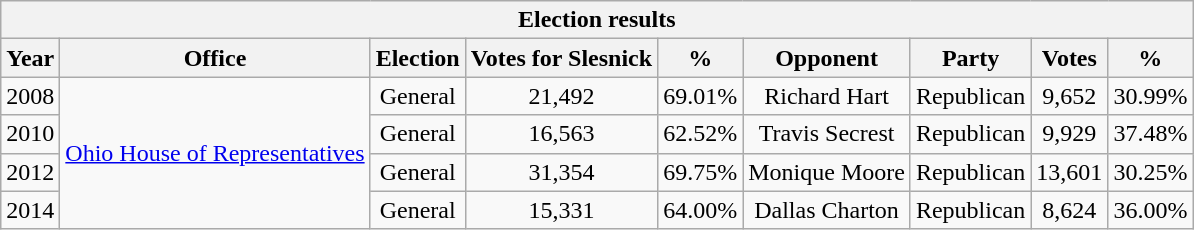<table class="wikitable" style="text-align: center;">
<tr>
<th colspan=12>Election results</th>
</tr>
<tr>
<th>Year</th>
<th>Office</th>
<th>Election</th>
<th>Votes for Slesnick</th>
<th>%</th>
<th>Opponent</th>
<th>Party</th>
<th>Votes</th>
<th>%</th>
</tr>
<tr>
<td>2008</td>
<td rowspan=4><a href='#'>Ohio House of Representatives</a></td>
<td>General</td>
<td>21,492</td>
<td>69.01%</td>
<td>Richard Hart</td>
<td>Republican</td>
<td>9,652</td>
<td>30.99%</td>
</tr>
<tr>
<td>2010</td>
<td>General</td>
<td>16,563</td>
<td>62.52%</td>
<td>Travis Secrest</td>
<td>Republican</td>
<td>9,929</td>
<td>37.48%</td>
</tr>
<tr>
<td>2012</td>
<td>General</td>
<td>31,354</td>
<td>69.75%</td>
<td>Monique Moore</td>
<td>Republican</td>
<td>13,601</td>
<td>30.25%</td>
</tr>
<tr>
<td>2014</td>
<td>General</td>
<td>15,331</td>
<td>64.00%</td>
<td>Dallas Charton</td>
<td>Republican</td>
<td>8,624</td>
<td>36.00%</td>
</tr>
</table>
